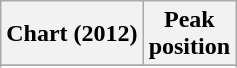<table class="wikitable sortable plainrowheaders" style="text-align:center;">
<tr>
<th scope="col">Chart (2012)</th>
<th scope="col">Peak<br>position</th>
</tr>
<tr>
</tr>
<tr>
</tr>
<tr>
</tr>
<tr>
</tr>
<tr>
</tr>
</table>
